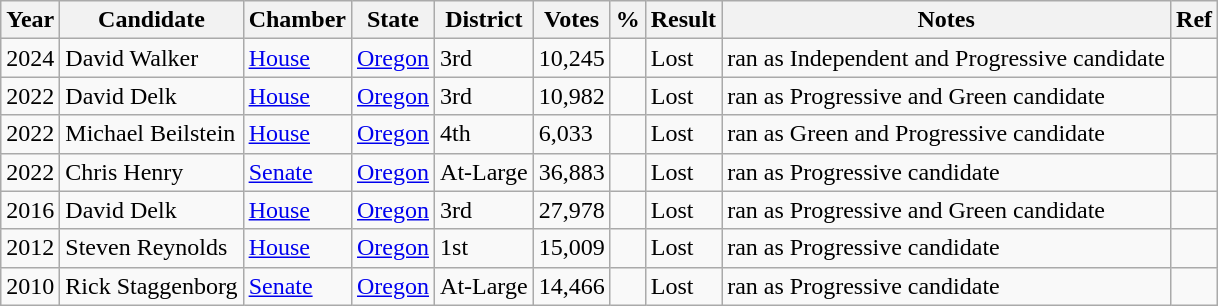<table class="wikitable sortable" style="font-size:100%">
<tr>
<th>Year</th>
<th>Candidate</th>
<th>Chamber</th>
<th>State</th>
<th>District</th>
<th>Votes</th>
<th>%</th>
<th>Result</th>
<th>Notes</th>
<th>Ref</th>
</tr>
<tr>
<td>2024</td>
<td>David Walker</td>
<td><a href='#'>House</a></td>
<td><a href='#'>Oregon</a></td>
<td>3rd</td>
<td>10,245</td>
<td></td>
<td> Lost</td>
<td>ran as Independent and Progressive candidate</td>
<td></td>
</tr>
<tr>
<td>2022</td>
<td>David Delk</td>
<td><a href='#'>House</a></td>
<td><a href='#'>Oregon</a></td>
<td>3rd</td>
<td>10,982</td>
<td></td>
<td> Lost</td>
<td>ran as Progressive and Green candidate</td>
<td></td>
</tr>
<tr>
<td>2022</td>
<td>Michael Beilstein</td>
<td><a href='#'>House</a></td>
<td><a href='#'>Oregon</a></td>
<td>4th</td>
<td>6,033</td>
<td></td>
<td> Lost</td>
<td>ran as Green and Progressive candidate</td>
<td></td>
</tr>
<tr>
<td>2022</td>
<td>Chris Henry</td>
<td><a href='#'>Senate</a></td>
<td><a href='#'>Oregon</a></td>
<td>At-Large</td>
<td>36,883</td>
<td></td>
<td> Lost</td>
<td>ran as Progressive candidate</td>
<td></td>
</tr>
<tr>
<td>2016</td>
<td>David Delk</td>
<td><a href='#'>House</a></td>
<td><a href='#'>Oregon</a></td>
<td>3rd</td>
<td>27,978</td>
<td></td>
<td> Lost</td>
<td>ran as Progressive and Green candidate</td>
<td></td>
</tr>
<tr>
<td>2012</td>
<td>Steven Reynolds</td>
<td><a href='#'>House</a></td>
<td><a href='#'>Oregon</a></td>
<td>1st</td>
<td>15,009</td>
<td></td>
<td> Lost</td>
<td>ran as Progressive candidate</td>
<td></td>
</tr>
<tr>
<td>2010</td>
<td>Rick Staggenborg</td>
<td><a href='#'>Senate</a></td>
<td><a href='#'>Oregon</a></td>
<td>At-Large</td>
<td>14,466</td>
<td></td>
<td> Lost</td>
<td>ran as Progressive candidate</td>
<td></td>
</tr>
</table>
